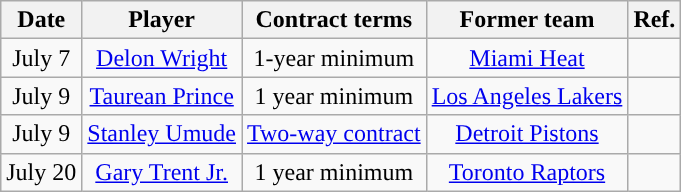<table class="wikitable sortable sortable" style="text-align: center">
<tr>
<th>Date</th>
<th>Player</th>
<th>Contract terms</th>
<th>Former team</th>
<th>Ref.</th>
</tr>
<tr>
<td>July 7</td>
<td><a href='#'>Delon Wright</a></td>
<td>1-year minimum</td>
<td><a href='#'>Miami Heat</a></td>
<td></td>
</tr>
<tr>
<td>July 9</td>
<td><a href='#'>Taurean Prince</a></td>
<td>1 year minimum</td>
<td><a href='#'>Los Angeles Lakers</a></td>
<td></td>
</tr>
<tr>
<td>July 9</td>
<td><a href='#'>Stanley Umude</a></td>
<td><a href='#'>Two-way contract</a></td>
<td><a href='#'>Detroit Pistons</a></td>
<td></td>
</tr>
<tr>
<td>July 20</td>
<td><a href='#'>Gary Trent Jr.</a></td>
<td>1 year minimum</td>
<td><a href='#'>Toronto Raptors</a></td>
<td></td>
</tr>
</table>
